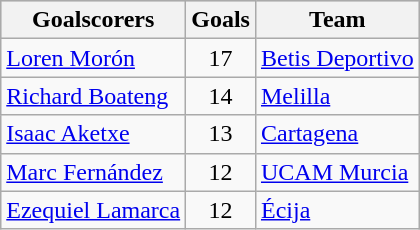<table class="wikitable sortable" class="wikitable">
<tr style="background:#ccc; text-align:center;">
<th>Goalscorers</th>
<th>Goals</th>
<th>Team</th>
</tr>
<tr>
<td> <a href='#'>Loren Morón</a></td>
<td style="text-align:center;">17</td>
<td><a href='#'>Betis Deportivo</a></td>
</tr>
<tr>
<td> <a href='#'>Richard Boateng</a></td>
<td style="text-align:center;">14</td>
<td><a href='#'>Melilla</a></td>
</tr>
<tr>
<td> <a href='#'>Isaac Aketxe</a></td>
<td style="text-align:center;">13</td>
<td><a href='#'>Cartagena</a></td>
</tr>
<tr>
<td> <a href='#'>Marc Fernández</a></td>
<td style="text-align:center;">12</td>
<td><a href='#'>UCAM Murcia</a></td>
</tr>
<tr>
<td> <a href='#'>Ezequiel Lamarca</a></td>
<td style="text-align:center;">12</td>
<td><a href='#'>Écija</a></td>
</tr>
</table>
